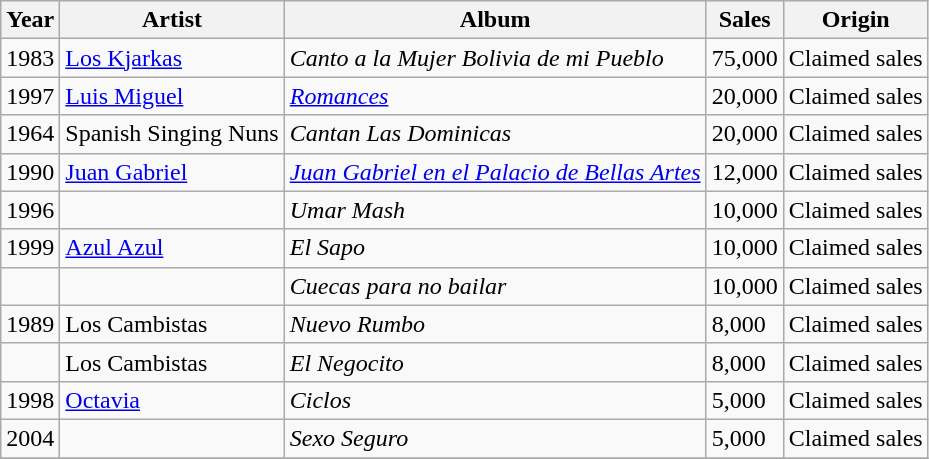<table class="wikitable">
<tr>
<th>Year</th>
<th>Artist</th>
<th>Album</th>
<th>Sales</th>
<th>Origin</th>
</tr>
<tr>
<td>1983</td>
<td><a href='#'>Los Kjarkas</a></td>
<td><em>Canto a la Mujer Bolivia de mi Pueblo</em></td>
<td>75,000</td>
<td>Claimed sales</td>
</tr>
<tr>
<td>1997</td>
<td><a href='#'>Luis Miguel</a></td>
<td><a href='#'><em>Romances</em></a></td>
<td>20,000</td>
<td>Claimed sales</td>
</tr>
<tr>
<td>1964</td>
<td>Spanish Singing Nuns</td>
<td><em>Cantan Las Dominicas</em></td>
<td>20,000</td>
<td>Claimed sales</td>
</tr>
<tr>
<td>1990</td>
<td><a href='#'>Juan Gabriel</a></td>
<td><em><a href='#'>Juan Gabriel en el Palacio de Bellas Artes</a></em></td>
<td>12,000</td>
<td>Claimed sales</td>
</tr>
<tr>
<td>1996</td>
<td></td>
<td><em>Umar Mash</em></td>
<td>10,000</td>
<td>Claimed sales</td>
</tr>
<tr>
<td>1999</td>
<td><a href='#'>Azul Azul</a></td>
<td><em>El Sapo</em></td>
<td>10,000</td>
<td>Claimed sales</td>
</tr>
<tr>
<td></td>
<td></td>
<td><em>Cuecas para no bailar</em></td>
<td>10,000</td>
<td>Claimed sales</td>
</tr>
<tr>
<td>1989</td>
<td>Los Cambistas</td>
<td><em>Nuevo Rumbo</em></td>
<td>8,000</td>
<td>Claimed sales</td>
</tr>
<tr>
<td></td>
<td>Los Cambistas</td>
<td><em>El Negocito</em></td>
<td>8,000</td>
<td>Claimed sales</td>
</tr>
<tr>
<td>1998</td>
<td><a href='#'>Octavia</a></td>
<td><em>Ciclos</em></td>
<td>5,000</td>
<td>Claimed sales</td>
</tr>
<tr>
<td>2004</td>
<td></td>
<td><em>Sexo Seguro</em></td>
<td>5,000</td>
<td>Claimed sales</td>
</tr>
<tr>
</tr>
</table>
